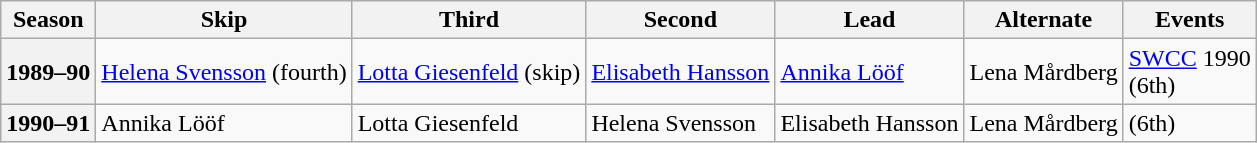<table class="wikitable">
<tr>
<th scope="col">Season</th>
<th scope="col">Skip</th>
<th scope="col">Third</th>
<th scope="col">Second</th>
<th scope="col">Lead</th>
<th scope="col">Alternate</th>
<th scope="col">Events</th>
</tr>
<tr>
<th scope="row">1989–90</th>
<td><a href='#'>Helena Svensson</a> (fourth)</td>
<td><a href='#'>Lotta Giesenfeld</a> (skip)</td>
<td><a href='#'>Elisabeth Hansson</a></td>
<td><a href='#'>Annika Lööf</a></td>
<td>Lena Mårdberg</td>
<td><a href='#'>SWCC</a> 1990 <br> (6th)</td>
</tr>
<tr>
<th scope="row">1990–91</th>
<td>Annika Lööf</td>
<td>Lotta Giesenfeld</td>
<td>Helena Svensson</td>
<td>Elisabeth Hansson</td>
<td>Lena Mårdberg</td>
<td> (6th)</td>
</tr>
</table>
